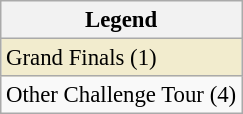<table class="wikitable" style="font-size:95%;">
<tr>
<th>Legend</th>
</tr>
<tr style="background:#f2ecce;">
<td>Grand Finals (1)</td>
</tr>
<tr>
<td>Other Challenge Tour (4)</td>
</tr>
</table>
